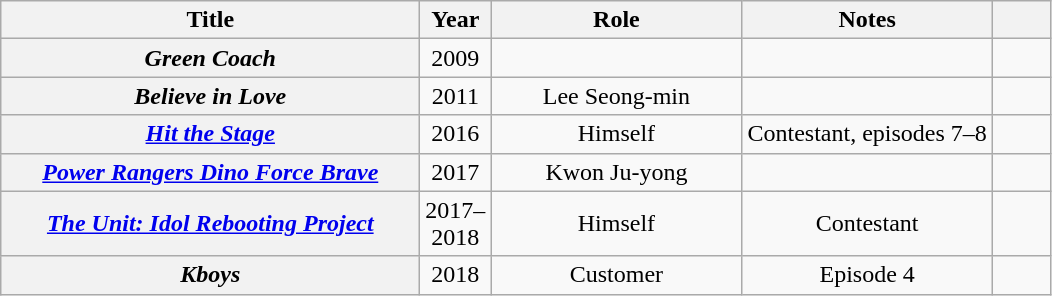<table class="wikitable sortable plainrowheaders" style="text-align:center;" border="1">
<tr>
<th scope="col" style="width: 17em;">Title</th>
<th scope="col" style="width: 2em;">Year</th>
<th scope="col" style="width: 10em;">Role</th>
<th scope="col">Notes</th>
<th scope="col" class="unsortable" style="width: 2em;"></th>
</tr>
<tr>
<th scope="row"><em>Green Coach</em></th>
<td>2009</td>
<td></td>
<td></td>
<td></td>
</tr>
<tr>
<th scope="row"><em>Believe in Love</em></th>
<td>2011</td>
<td>Lee Seong-min</td>
<td></td>
<td></td>
</tr>
<tr>
<th scope="row"><em><a href='#'>Hit the Stage</a></em></th>
<td>2016</td>
<td>Himself</td>
<td>Contestant, episodes 7–8</td>
<td></td>
</tr>
<tr>
<th scope="row"><em><a href='#'>Power Rangers Dino Force Brave</a></em></th>
<td>2017</td>
<td>Kwon Ju-yong</td>
<td></td>
<td></td>
</tr>
<tr>
<th scope="row"><em><a href='#'>The Unit: Idol Rebooting Project</a></em></th>
<td>2017–2018</td>
<td>Himself</td>
<td>Contestant</td>
<td></td>
</tr>
<tr>
<th scope="row"><em>Kboys</em></th>
<td>2018</td>
<td>Customer</td>
<td>Episode 4</td>
<td></td>
</tr>
</table>
